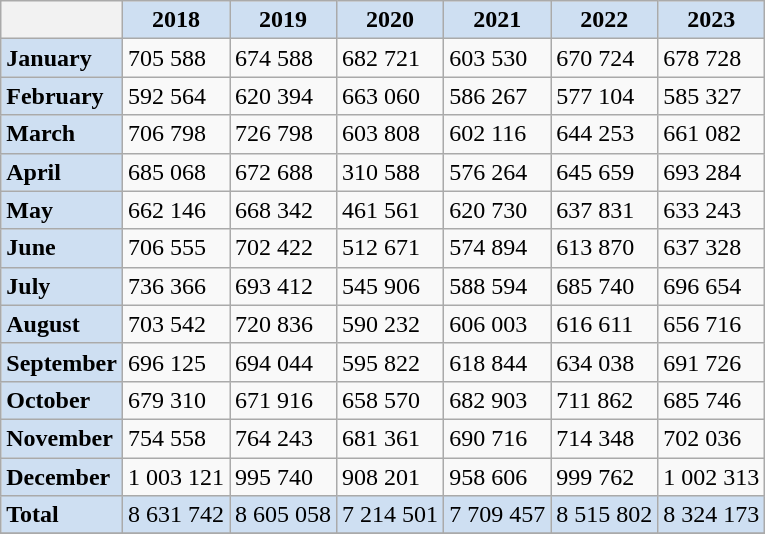<table class="wikitable">
<tr>
<th><noinclude></th>
<th style="background:#cedff2"><strong>2018</strong></th>
<th style="background:#cedff2"><strong>2019</strong></th>
<th style="background:#cedff2"><strong>2020</strong></th>
<th style="background:#cedff2"><strong>2021</strong></th>
<th style="background:#cedff2"><strong>2022</strong></th>
<th style="background:#cedff2"><strong>2023</strong></th>
</tr>
<tr>
<td style="background:#cedff2"><strong>January</strong></td>
<td>705 588</td>
<td>674 588</td>
<td>682 721</td>
<td>603 530</td>
<td>670 724</td>
<td>678 728</td>
</tr>
<tr>
<td style="background:#cedff2"><strong>February</strong></td>
<td>592 564</td>
<td>620 394</td>
<td>663 060</td>
<td>586 267</td>
<td>577 104</td>
<td>585 327</td>
</tr>
<tr>
<td style="background:#cedff2"><strong>March</strong></td>
<td>706 798</td>
<td>726 798</td>
<td>603 808</td>
<td>602 116</td>
<td>644 253</td>
<td>661 082</td>
</tr>
<tr>
<td style="background:#cedff2"><strong>April</strong></td>
<td>685 068</td>
<td>672 688</td>
<td>310 588</td>
<td>576 264</td>
<td>645 659</td>
<td>693 284</td>
</tr>
<tr>
<td style="background:#cedff2"><strong>May</strong></td>
<td>662 146</td>
<td>668 342</td>
<td>461 561</td>
<td>620 730</td>
<td>637 831</td>
<td>633 243</td>
</tr>
<tr>
<td style="background:#cedff2"><strong>June</strong></td>
<td>706 555</td>
<td>702 422</td>
<td>512 671</td>
<td>574 894</td>
<td>613 870</td>
<td>637 328</td>
</tr>
<tr>
<td style="background:#cedff2"><strong>July</strong></td>
<td>736 366</td>
<td>693 412</td>
<td>545 906</td>
<td>588 594</td>
<td>685 740</td>
<td>696 654</td>
</tr>
<tr>
<td style="background:#cedff2"><strong>August</strong></td>
<td>703 542</td>
<td>720 836</td>
<td>590 232</td>
<td>606 003</td>
<td>616 611</td>
<td>656 716</td>
</tr>
<tr>
<td style="background:#cedff2"><strong>September</strong></td>
<td>696 125</td>
<td>694 044</td>
<td>595 822</td>
<td>618 844</td>
<td>634 038</td>
<td>691 726</td>
</tr>
<tr>
<td style="background:#cedff2"><strong>October</strong></td>
<td>679 310</td>
<td>671 916</td>
<td>658 570</td>
<td>682 903</td>
<td>711 862</td>
<td>685 746</td>
</tr>
<tr>
<td style="background:#cedff2"><strong>November</strong></td>
<td>754 558</td>
<td>764 243</td>
<td>681 361</td>
<td>690 716</td>
<td>714 348</td>
<td>702 036</td>
</tr>
<tr>
<td style="background:#cedff2"><strong>December</strong></td>
<td>1 003 121</td>
<td>995 740</td>
<td>908 201</td>
<td>958 606</td>
<td>999 762</td>
<td>1 002 313</td>
</tr>
<tr>
<td style="background:#cedff2"><strong>Total</strong></td>
<td style="background:#cedff2">8 631 742</td>
<td style="background:#cedff2">8 605 058</td>
<td style="background:#cedff2">7 214 501</td>
<td style="background:#cedff2">7 709 457</td>
<td style="background:#cedff2">8 515 802</td>
<td style="background:#cedff2">8 324 173</td>
</tr>
<tr>
</tr>
</table>
